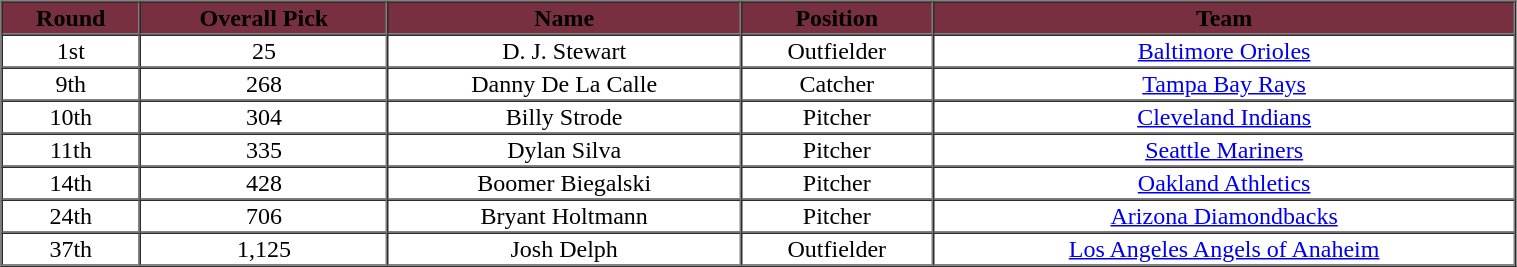<table cellpadding="1" border="1" cellspacing="0" width="80%">
<tr>
<th bgcolor="#782F40"><span>Round</span></th>
<th bgcolor="#782F40"><span>Overall Pick</span></th>
<th bgcolor="#782F40"><span>Name</span></th>
<th bgcolor="#782F40"><span>Position</span></th>
<th bgcolor="#782F40"><span>Team</span></th>
</tr>
<tr align="center">
<td>1st</td>
<td>25</td>
<td>D. J. Stewart</td>
<td>Outfielder</td>
<td><a href='#'>Baltimore Orioles</a></td>
</tr>
<tr align="center">
<td>9th</td>
<td>268</td>
<td>Danny De La Calle</td>
<td>Catcher</td>
<td><a href='#'>Tampa Bay Rays</a></td>
</tr>
<tr align="center">
<td>10th</td>
<td>304</td>
<td>Billy Strode</td>
<td>Pitcher</td>
<td><a href='#'>Cleveland Indians</a></td>
</tr>
<tr align="center">
<td>11th</td>
<td>335</td>
<td>Dylan Silva</td>
<td>Pitcher</td>
<td><a href='#'>Seattle Mariners</a></td>
</tr>
<tr align="center">
<td>14th</td>
<td>428</td>
<td>Boomer Biegalski</td>
<td>Pitcher</td>
<td><a href='#'>Oakland Athletics</a></td>
</tr>
<tr align="center">
<td>24th</td>
<td>706</td>
<td>Bryant Holtmann</td>
<td>Pitcher</td>
<td><a href='#'>Arizona Diamondbacks</a></td>
</tr>
<tr align="center">
<td>37th</td>
<td>1,125</td>
<td>Josh Delph</td>
<td>Outfielder</td>
<td><a href='#'>Los Angeles Angels of Anaheim</a></td>
</tr>
<tr>
</tr>
</table>
